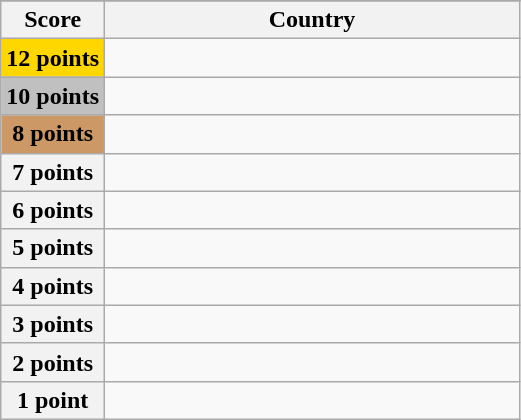<table class="wikitable">
<tr>
</tr>
<tr>
<th scope="col" width="20%">Score</th>
<th scope="col">Country</th>
</tr>
<tr>
<th scope="row" style="background:gold">12 points</th>
<td></td>
</tr>
<tr>
<th scope="row" style="background:silver">10 points</th>
<td></td>
</tr>
<tr>
<th scope="row" style="background:#CC9966">8 points</th>
<td></td>
</tr>
<tr>
<th scope="row" width=20%>7 points</th>
<td></td>
</tr>
<tr>
<th scope="row" width=20%>6 points</th>
<td></td>
</tr>
<tr>
<th scope="row" width=20%>5 points</th>
<td></td>
</tr>
<tr>
<th scope="row" width=20%>4 points</th>
<td></td>
</tr>
<tr>
<th scope="row" width=20%>3 points</th>
<td></td>
</tr>
<tr>
<th scope="row" width=20%>2 points</th>
<td></td>
</tr>
<tr>
<th scope="row" width=20%>1 point</th>
<td></td>
</tr>
</table>
